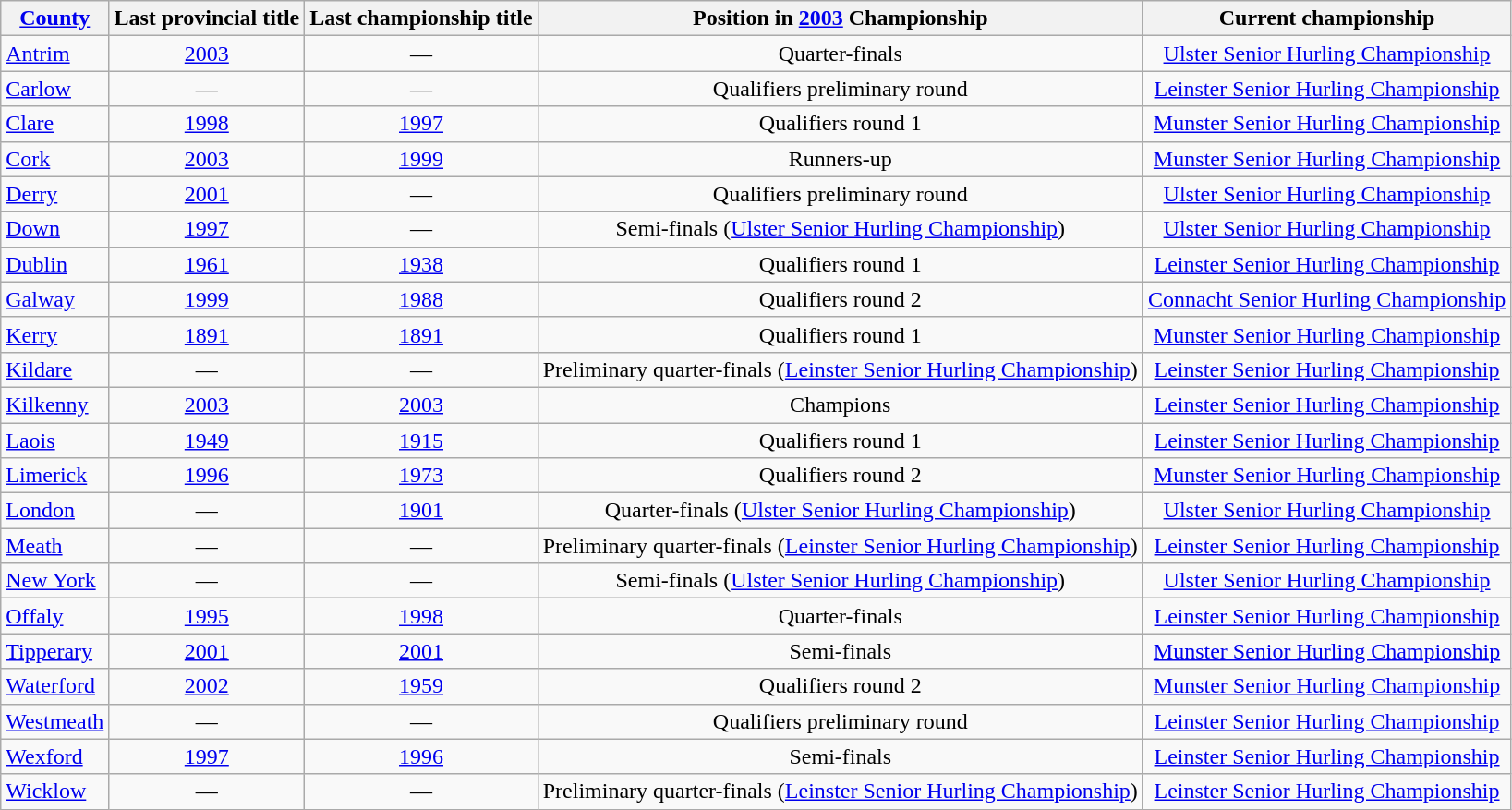<table class="wikitable sortable" style="text-align:center">
<tr>
<th><a href='#'>County</a></th>
<th>Last provincial title</th>
<th>Last championship title</th>
<th>Position in <a href='#'>2003</a> Championship</th>
<th>Current championship</th>
</tr>
<tr>
<td style="text-align:left"> <a href='#'>Antrim</a></td>
<td><a href='#'>2003</a></td>
<td>—</td>
<td>Quarter-finals</td>
<td><a href='#'>Ulster Senior Hurling Championship</a></td>
</tr>
<tr>
<td style="text-align:left"> <a href='#'>Carlow</a></td>
<td>—</td>
<td>—</td>
<td>Qualifiers preliminary round</td>
<td><a href='#'>Leinster Senior Hurling Championship</a></td>
</tr>
<tr>
<td style="text-align:left"> <a href='#'>Clare</a></td>
<td><a href='#'>1998</a></td>
<td><a href='#'>1997</a></td>
<td>Qualifiers round 1</td>
<td><a href='#'>Munster Senior Hurling Championship</a></td>
</tr>
<tr>
<td style="text-align:left"> <a href='#'>Cork</a></td>
<td><a href='#'>2003</a></td>
<td><a href='#'>1999</a></td>
<td>Runners-up</td>
<td><a href='#'>Munster Senior Hurling Championship</a></td>
</tr>
<tr>
<td style="text-align:left"> <a href='#'>Derry</a></td>
<td><a href='#'>2001</a></td>
<td>—</td>
<td>Qualifiers preliminary round</td>
<td><a href='#'>Ulster Senior Hurling Championship</a></td>
</tr>
<tr>
<td style="text-align:left"> <a href='#'>Down</a></td>
<td><a href='#'>1997</a></td>
<td>—</td>
<td>Semi-finals (<a href='#'>Ulster Senior Hurling Championship</a>)</td>
<td><a href='#'>Ulster Senior Hurling Championship</a></td>
</tr>
<tr>
<td style="text-align:left"> <a href='#'>Dublin</a></td>
<td><a href='#'>1961</a></td>
<td><a href='#'>1938</a></td>
<td>Qualifiers round 1</td>
<td><a href='#'>Leinster Senior Hurling Championship</a></td>
</tr>
<tr>
<td style="text-align:left"> <a href='#'>Galway</a></td>
<td><a href='#'>1999</a></td>
<td><a href='#'>1988</a></td>
<td>Qualifiers round 2</td>
<td><a href='#'>Connacht Senior Hurling Championship</a></td>
</tr>
<tr>
<td style="text-align:left"> <a href='#'>Kerry</a></td>
<td><a href='#'>1891</a></td>
<td><a href='#'>1891</a></td>
<td>Qualifiers round 1</td>
<td><a href='#'>Munster Senior Hurling Championship</a></td>
</tr>
<tr>
<td style="text-align:left"> <a href='#'>Kildare</a></td>
<td>—</td>
<td>—</td>
<td>Preliminary quarter-finals (<a href='#'>Leinster Senior Hurling Championship</a>)</td>
<td><a href='#'>Leinster Senior Hurling Championship</a></td>
</tr>
<tr>
<td style="text-align:left"> <a href='#'>Kilkenny</a></td>
<td><a href='#'>2003</a></td>
<td><a href='#'>2003</a></td>
<td>Champions</td>
<td><a href='#'>Leinster Senior Hurling Championship</a></td>
</tr>
<tr>
<td style="text-align:left"> <a href='#'>Laois</a></td>
<td><a href='#'>1949</a></td>
<td><a href='#'>1915</a></td>
<td>Qualifiers round 1</td>
<td><a href='#'>Leinster Senior Hurling Championship</a></td>
</tr>
<tr>
<td style="text-align:left"> <a href='#'>Limerick</a></td>
<td><a href='#'>1996</a></td>
<td><a href='#'>1973</a></td>
<td>Qualifiers round 2</td>
<td><a href='#'>Munster Senior Hurling Championship</a></td>
</tr>
<tr>
<td style="text-align:left"> <a href='#'>London</a></td>
<td>—</td>
<td><a href='#'>1901</a></td>
<td>Quarter-finals (<a href='#'>Ulster Senior Hurling Championship</a>)</td>
<td><a href='#'>Ulster Senior Hurling Championship</a></td>
</tr>
<tr>
<td style="text-align:left"> <a href='#'>Meath</a></td>
<td>—</td>
<td>—</td>
<td>Preliminary quarter-finals (<a href='#'>Leinster Senior Hurling Championship</a>)</td>
<td><a href='#'>Leinster Senior Hurling Championship</a></td>
</tr>
<tr>
<td style="text-align:left"> <a href='#'>New York</a></td>
<td>—</td>
<td>—</td>
<td>Semi-finals (<a href='#'>Ulster Senior Hurling Championship</a>)</td>
<td><a href='#'>Ulster Senior Hurling Championship</a></td>
</tr>
<tr>
<td style="text-align:left"> <a href='#'>Offaly</a></td>
<td><a href='#'>1995</a></td>
<td><a href='#'>1998</a></td>
<td>Quarter-finals</td>
<td><a href='#'>Leinster Senior Hurling Championship</a></td>
</tr>
<tr>
<td style="text-align:left"> <a href='#'>Tipperary</a></td>
<td><a href='#'>2001</a></td>
<td><a href='#'>2001</a></td>
<td>Semi-finals</td>
<td><a href='#'>Munster Senior Hurling Championship</a></td>
</tr>
<tr>
<td style="text-align:left"> <a href='#'>Waterford</a></td>
<td><a href='#'>2002</a></td>
<td><a href='#'>1959</a></td>
<td>Qualifiers round 2</td>
<td><a href='#'>Munster Senior Hurling Championship</a></td>
</tr>
<tr>
<td style="text-align:left"><a href='#'>Westmeath</a></td>
<td>—</td>
<td>—</td>
<td>Qualifiers preliminary round</td>
<td><a href='#'>Leinster Senior Hurling Championship</a></td>
</tr>
<tr>
<td style="text-align:left"> <a href='#'>Wexford</a></td>
<td><a href='#'>1997</a></td>
<td><a href='#'>1996</a></td>
<td>Semi-finals</td>
<td><a href='#'>Leinster Senior Hurling Championship</a></td>
</tr>
<tr>
<td style="text-align:left"> <a href='#'>Wicklow</a></td>
<td>—</td>
<td>—</td>
<td>Preliminary quarter-finals (<a href='#'>Leinster Senior Hurling Championship</a>)</td>
<td><a href='#'>Leinster Senior Hurling Championship</a></td>
</tr>
</table>
